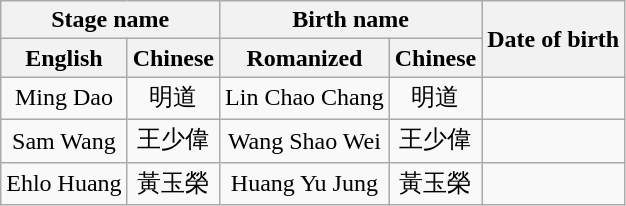<table class="wikitable">
<tr>
<th colspan="2" style="text-align:center;">Stage name</th>
<th colspan="2" style="text-align:center;">Birth name</th>
<th rowspan="2" style="text-align:center;">Date of birth </th>
</tr>
<tr>
<th style="text-align:center;">English</th>
<th style="text-align:center;">Chinese</th>
<th style="text-align:center;">Romanized</th>
<th style="text-align:center;">Chinese</th>
</tr>
<tr>
<td style="text-align:center;">Ming Dao</td>
<td style="text-align:center;">明道</td>
<td style="text-align:center;">Lin Chao Chang</td>
<td style="text-align:center;">明道</td>
<td style="text-align:center;"></td>
</tr>
<tr>
<td style="text-align:center;">Sam Wang</td>
<td style="text-align:center;">王少偉</td>
<td style="text-align:center;">Wang Shao Wei</td>
<td style="text-align:center;">王少偉</td>
<td style="text-align:center;"></td>
</tr>
<tr>
<td style="text-align:center;">Ehlo Huang</td>
<td style="text-align:center;">黃玉榮</td>
<td style="text-align:center;">Huang Yu Jung</td>
<td style="text-align:center;">黃玉榮</td>
<td style="text-align:center;"></td>
</tr>
</table>
